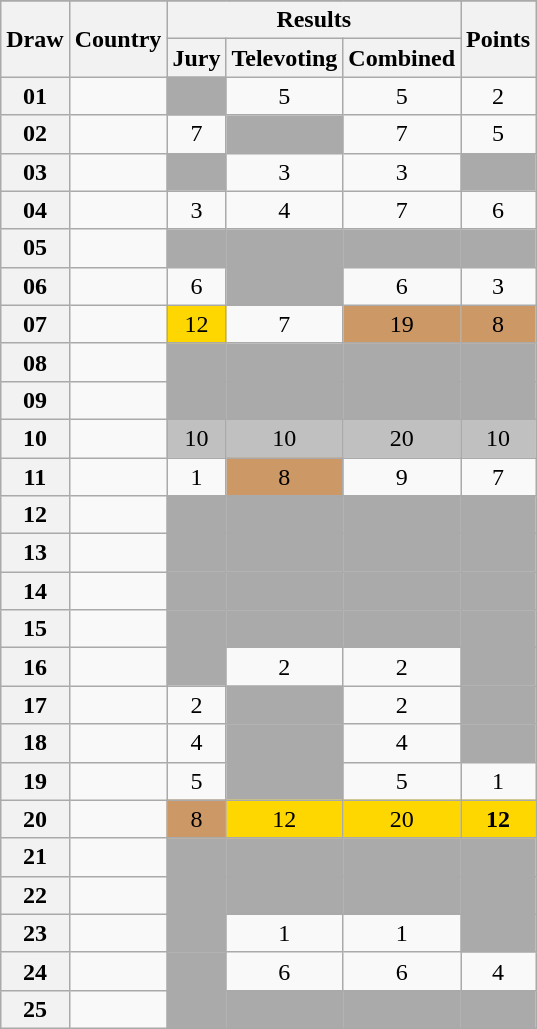<table class="sortable wikitable collapsible plainrowheaders" style="text-align:center;">
<tr>
</tr>
<tr>
<th scope="col" rowspan="2">Draw</th>
<th scope="col" rowspan="2">Country</th>
<th scope="col" colspan="3">Results</th>
<th scope="col" rowspan="2">Points</th>
</tr>
<tr>
<th scope="col">Jury</th>
<th scope="col">Televoting</th>
<th scope="col">Combined</th>
</tr>
<tr>
<th scope="row" style="text-align:center;">01</th>
<td style="text-align:left;"></td>
<td style="background:#AAAAAA;"></td>
<td>5</td>
<td>5</td>
<td>2</td>
</tr>
<tr>
<th scope="row" style="text-align:center;">02</th>
<td style="text-align:left;"></td>
<td>7</td>
<td style="background:#AAAAAA;"></td>
<td>7</td>
<td>5</td>
</tr>
<tr>
<th scope="row" style="text-align:center;">03</th>
<td style="text-align:left;"></td>
<td style="background:#AAAAAA;"></td>
<td>3</td>
<td>3</td>
<td style="background:#AAAAAA;"></td>
</tr>
<tr>
<th scope="row" style="text-align:center;">04</th>
<td style="text-align:left;"></td>
<td>3</td>
<td>4</td>
<td>7</td>
<td>6</td>
</tr>
<tr>
<th scope="row" style="text-align:center;">05</th>
<td style="text-align:left;"></td>
<td style="background:#AAAAAA;"></td>
<td style="background:#AAAAAA;"></td>
<td style="background:#AAAAAA;"></td>
<td style="background:#AAAAAA;"></td>
</tr>
<tr>
<th scope="row" style="text-align:center;">06</th>
<td style="text-align:left;"></td>
<td>6</td>
<td style="background:#AAAAAA;"></td>
<td>6</td>
<td>3</td>
</tr>
<tr>
<th scope="row" style="text-align:center;">07</th>
<td style="text-align:left;"></td>
<td style="background:gold;">12</td>
<td>7</td>
<td style="background:#CC9966;">19</td>
<td style="background:#CC9966;">8</td>
</tr>
<tr>
<th scope="row" style="text-align:center;">08</th>
<td style="text-align:left;"></td>
<td style="background:#AAAAAA;"></td>
<td style="background:#AAAAAA;"></td>
<td style="background:#AAAAAA;"></td>
<td style="background:#AAAAAA;"></td>
</tr>
<tr>
<th scope="row" style="text-align:center;">09</th>
<td style="text-align:left;"></td>
<td style="background:#AAAAAA;"></td>
<td style="background:#AAAAAA;"></td>
<td style="background:#AAAAAA;"></td>
<td style="background:#AAAAAA;"></td>
</tr>
<tr>
<th scope="row" style="text-align:center;">10</th>
<td style="text-align:left;"></td>
<td style="background:silver;">10</td>
<td style="background:silver;">10</td>
<td style="background:silver;">20</td>
<td style="background:silver;">10</td>
</tr>
<tr>
<th scope="row" style="text-align:center;">11</th>
<td style="text-align:left;"></td>
<td>1</td>
<td style="background:#CC9966;">8</td>
<td>9</td>
<td>7</td>
</tr>
<tr>
<th scope="row" style="text-align:center;">12</th>
<td style="text-align:left;"></td>
<td style="background:#AAAAAA;"></td>
<td style="background:#AAAAAA;"></td>
<td style="background:#AAAAAA;"></td>
<td style="background:#AAAAAA;"></td>
</tr>
<tr>
<th scope="row" style="text-align:center;">13</th>
<td style="text-align:left;"></td>
<td style="background:#AAAAAA;"></td>
<td style="background:#AAAAAA;"></td>
<td style="background:#AAAAAA;"></td>
<td style="background:#AAAAAA;"></td>
</tr>
<tr>
<th scope="row" style="text-align:center;">14</th>
<td style="text-align:left;"></td>
<td style="background:#AAAAAA;"></td>
<td style="background:#AAAAAA;"></td>
<td style="background:#AAAAAA;"></td>
<td style="background:#AAAAAA;"></td>
</tr>
<tr class="sortbottom">
<th scope="row" style="text-align:center;">15</th>
<td style="text-align:left;"></td>
<td style="background:#AAAAAA;"></td>
<td style="background:#AAAAAA;"></td>
<td style="background:#AAAAAA;"></td>
<td style="background:#AAAAAA;"></td>
</tr>
<tr>
<th scope="row" style="text-align:center;">16</th>
<td style="text-align:left;"></td>
<td style="background:#AAAAAA;"></td>
<td>2</td>
<td>2</td>
<td style="background:#AAAAAA;"></td>
</tr>
<tr>
<th scope="row" style="text-align:center;">17</th>
<td style="text-align:left;"></td>
<td>2</td>
<td style="background:#AAAAAA;"></td>
<td>2</td>
<td style="background:#AAAAAA;"></td>
</tr>
<tr>
<th scope="row" style="text-align:center;">18</th>
<td style="text-align:left;"></td>
<td>4</td>
<td style="background:#AAAAAA;"></td>
<td>4</td>
<td style="background:#AAAAAA;"></td>
</tr>
<tr>
<th scope="row" style="text-align:center;">19</th>
<td style="text-align:left;"></td>
<td>5</td>
<td style="background:#AAAAAA;"></td>
<td>5</td>
<td>1</td>
</tr>
<tr>
<th scope="row" style="text-align:center;">20</th>
<td style="text-align:left;"></td>
<td style="background:#CC9966;">8</td>
<td style="background:gold;">12</td>
<td style="background:gold;">20</td>
<td style="background:gold;"><strong>12</strong></td>
</tr>
<tr>
<th scope="row" style="text-align:center;">21</th>
<td style="text-align:left;"></td>
<td style="background:#AAAAAA;"></td>
<td style="background:#AAAAAA;"></td>
<td style="background:#AAAAAA;"></td>
<td style="background:#AAAAAA;"></td>
</tr>
<tr>
<th scope="row" style="text-align:center;">22</th>
<td style="text-align:left;"></td>
<td style="background:#AAAAAA;"></td>
<td style="background:#AAAAAA;"></td>
<td style="background:#AAAAAA;"></td>
<td style="background:#AAAAAA;"></td>
</tr>
<tr>
<th scope="row" style="text-align:center;">23</th>
<td style="text-align:left;"></td>
<td style="background:#AAAAAA;"></td>
<td>1</td>
<td>1</td>
<td style="background:#AAAAAA;"></td>
</tr>
<tr>
<th scope="row" style="text-align:center;">24</th>
<td style="text-align:left;"></td>
<td style="background:#AAAAAA;"></td>
<td>6</td>
<td>6</td>
<td>4</td>
</tr>
<tr>
<th scope="row" style="text-align:center;">25</th>
<td style="text-align:left;"></td>
<td style="background:#AAAAAA;"></td>
<td style="background:#AAAAAA;"></td>
<td style="background:#AAAAAA;"></td>
<td style="background:#AAAAAA;"></td>
</tr>
</table>
